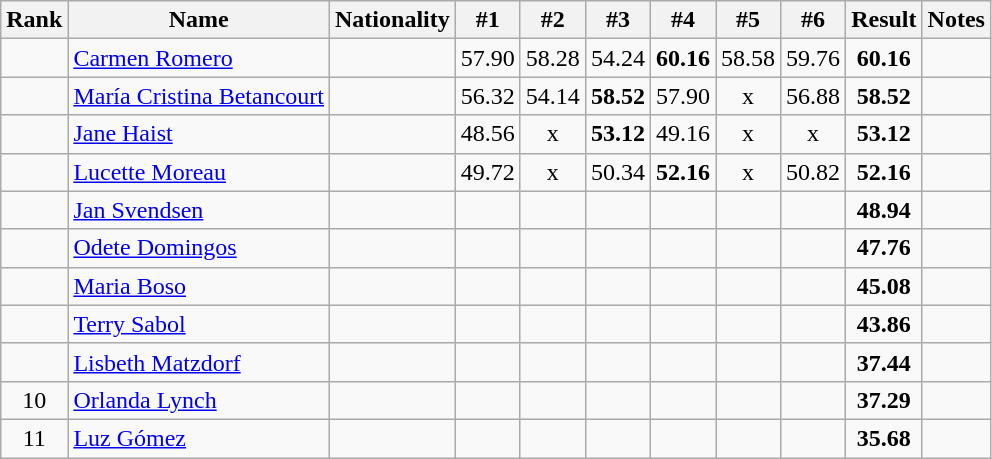<table class="wikitable sortable" style="text-align:center">
<tr>
<th>Rank</th>
<th>Name</th>
<th>Nationality</th>
<th>#1</th>
<th>#2</th>
<th>#3</th>
<th>#4</th>
<th>#5</th>
<th>#6</th>
<th>Result</th>
<th>Notes</th>
</tr>
<tr>
<td></td>
<td align=left><a href='#'>Carmen Romero</a></td>
<td align=left></td>
<td>57.90</td>
<td>58.28</td>
<td>54.24</td>
<td><strong>60.16</strong></td>
<td>58.58</td>
<td>59.76</td>
<td><strong>60.16</strong></td>
<td></td>
</tr>
<tr>
<td></td>
<td align=left><a href='#'>María Cristina Betancourt</a></td>
<td align=left></td>
<td>56.32</td>
<td>54.14</td>
<td><strong>58.52</strong></td>
<td>57.90</td>
<td>x</td>
<td>56.88</td>
<td><strong>58.52</strong></td>
<td></td>
</tr>
<tr>
<td></td>
<td align=left><a href='#'>Jane Haist</a></td>
<td align=left></td>
<td>48.56</td>
<td>x</td>
<td><strong>53.12</strong></td>
<td>49.16</td>
<td>x</td>
<td>x</td>
<td><strong>53.12</strong></td>
<td></td>
</tr>
<tr>
<td></td>
<td align=left><a href='#'>Lucette Moreau</a></td>
<td align=left></td>
<td>49.72</td>
<td>x</td>
<td>50.34</td>
<td><strong>52.16</strong></td>
<td>x</td>
<td>50.82</td>
<td><strong>52.16</strong></td>
<td></td>
</tr>
<tr>
<td></td>
<td align=left><a href='#'>Jan Svendsen</a></td>
<td align=left></td>
<td></td>
<td></td>
<td></td>
<td></td>
<td></td>
<td></td>
<td><strong>48.94</strong></td>
<td></td>
</tr>
<tr>
<td></td>
<td align=left><a href='#'>Odete Domingos</a></td>
<td align=left></td>
<td></td>
<td></td>
<td></td>
<td></td>
<td></td>
<td></td>
<td><strong>47.76</strong></td>
<td></td>
</tr>
<tr>
<td></td>
<td align=left><a href='#'>Maria Boso</a></td>
<td align=left></td>
<td></td>
<td></td>
<td></td>
<td></td>
<td></td>
<td></td>
<td><strong>45.08</strong></td>
<td></td>
</tr>
<tr>
<td></td>
<td align=left><a href='#'>Terry Sabol</a></td>
<td align=left></td>
<td></td>
<td></td>
<td></td>
<td></td>
<td></td>
<td></td>
<td><strong>43.86</strong></td>
<td></td>
</tr>
<tr>
<td></td>
<td align=left><a href='#'>Lisbeth Matzdorf</a></td>
<td align=left></td>
<td></td>
<td></td>
<td></td>
<td></td>
<td></td>
<td></td>
<td><strong>37.44</strong></td>
<td></td>
</tr>
<tr>
<td>10</td>
<td align=left><a href='#'>Orlanda Lynch</a></td>
<td align=left></td>
<td></td>
<td></td>
<td></td>
<td></td>
<td></td>
<td></td>
<td><strong>37.29</strong></td>
<td></td>
</tr>
<tr>
<td>11</td>
<td align=left><a href='#'>Luz Gómez</a></td>
<td align=left></td>
<td></td>
<td></td>
<td></td>
<td></td>
<td></td>
<td></td>
<td><strong>35.68</strong></td>
<td></td>
</tr>
</table>
